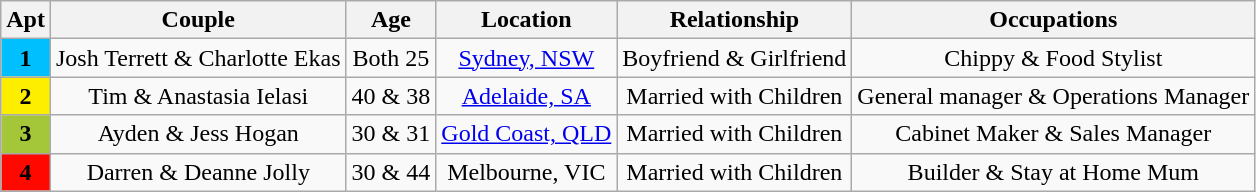<table class="wikitable" style="text-align:center">
<tr valign="top">
<th>Apt</th>
<th>Couple</th>
<th>Age</th>
<th>Location</th>
<th>Relationship</th>
<th>Occupations</th>
</tr>
<tr>
<th scope="col" style="background:#00BFFF; color:black;">1</th>
<td>Josh Terrett & Charlotte Ekas</td>
<td>Both 25</td>
<td><a href='#'>Sydney, NSW</a></td>
<td>Boyfriend & Girlfriend</td>
<td>Chippy & Food Stylist</td>
</tr>
<tr>
<th scope="col" style="background:#FDEE00; color:black;">2</th>
<td>Tim & Anastasia Ielasi</td>
<td>40 & 38</td>
<td><a href='#'>Adelaide, SA</a></td>
<td>Married with Children</td>
<td>General manager & Operations Manager</td>
</tr>
<tr>
<th scope="col" style="background:#A4C639; color:black;">3</th>
<td>Ayden & Jess Hogan</td>
<td>30 & 31</td>
<td><a href='#'>Gold Coast, QLD</a></td>
<td>Married with Children</td>
<td>Cabinet Maker & Sales Manager</td>
</tr>
<tr>
<th scope="col" style="background:#FF0800;" color:black;">4</th>
<td>Darren & Deanne Jolly</td>
<td>30 & 44</td>
<td>Melbourne, VIC</td>
<td>Married with Children</td>
<td>Builder & Stay at Home Mum</td>
</tr>
</table>
